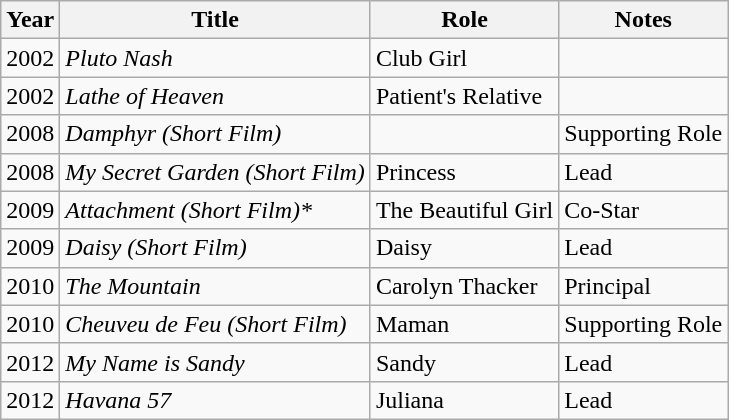<table class="wikitable sortable plainrowheaders">
<tr>
<th>Year</th>
<th>Title</th>
<th>Role</th>
<th class="unsortable">Notes</th>
</tr>
<tr>
<td>2002</td>
<td><em>Pluto Nash</em></td>
<td>Club Girl</td>
<td></td>
</tr>
<tr>
<td>2002</td>
<td><em>Lathe of Heaven</em></td>
<td>Patient's Relative</td>
<td></td>
</tr>
<tr>
<td>2008</td>
<td><em>Damphyr</em> <em>(Short Film)</em></td>
<td></td>
<td>Supporting Role</td>
</tr>
<tr>
<td>2008</td>
<td><em>My Secret Garden</em> <em>(Short Film)</em></td>
<td>Princess</td>
<td>Lead</td>
</tr>
<tr>
<td>2009</td>
<td><em>Attachment</em> <em>(Short Film)*</em></td>
<td>The Beautiful Girl</td>
<td>Co-Star</td>
</tr>
<tr>
<td>2009</td>
<td><em>Daisy</em> <em>(Short Film)</em></td>
<td>Daisy</td>
<td>Lead</td>
</tr>
<tr>
<td>2010</td>
<td><em>The Mountain</em></td>
<td>Carolyn Thacker</td>
<td>Principal</td>
</tr>
<tr>
<td>2010</td>
<td><em>Cheuveu de Feu</em> <em>(Short Film)</em></td>
<td>Maman</td>
<td>Supporting Role</td>
</tr>
<tr>
<td>2012</td>
<td><em>My Name is Sandy</em></td>
<td>Sandy</td>
<td>Lead</td>
</tr>
<tr>
<td>2012</td>
<td><em>Havana 57</em></td>
<td>Juliana</td>
<td>Lead</td>
</tr>
</table>
